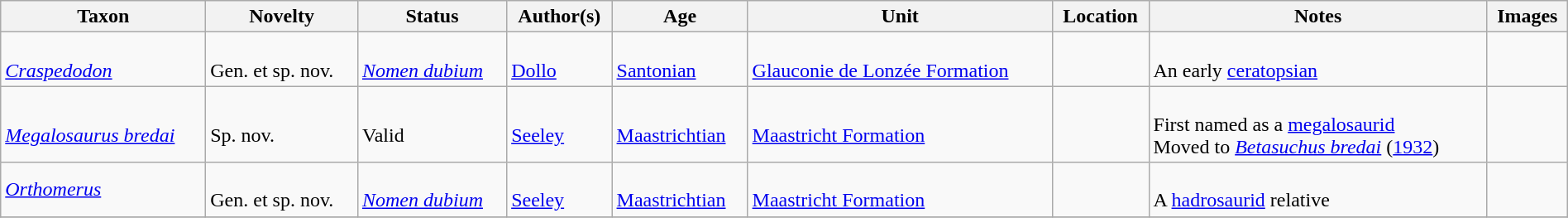<table class="wikitable sortable" align="center" width="100%">
<tr>
<th>Taxon</th>
<th>Novelty</th>
<th>Status</th>
<th>Author(s)</th>
<th>Age</th>
<th>Unit</th>
<th>Location</th>
<th>Notes</th>
<th>Images</th>
</tr>
<tr>
<td><br><em><a href='#'>Craspedodon</a></em></td>
<td><br>Gen. et sp. nov.</td>
<td><br><em><a href='#'>Nomen dubium</a></em></td>
<td><br><a href='#'>Dollo</a></td>
<td><br><a href='#'>Santonian</a></td>
<td><br><a href='#'>Glauconie de Lonzée Formation</a></td>
<td><br></td>
<td><br>An early <a href='#'>ceratopsian</a></td>
<td><br></td>
</tr>
<tr>
<td><br><em><a href='#'>Megalosaurus bredai</a></em></td>
<td><br>Sp. nov.</td>
<td><br>Valid</td>
<td><br><a href='#'>Seeley</a></td>
<td><br><a href='#'>Maastrichtian</a></td>
<td><br><a href='#'>Maastricht Formation</a></td>
<td><br></td>
<td><br>First named as a <a href='#'>megalosaurid</a><br>Moved to <em><a href='#'>Betasuchus bredai</a></em> (<a href='#'>1932</a>)</td>
<td><br></td>
</tr>
<tr>
<td><em><a href='#'>Orthomerus</a></em></td>
<td><br>Gen. et sp. nov.</td>
<td><br><em><a href='#'>Nomen dubium</a></em></td>
<td><br><a href='#'>Seeley</a></td>
<td><br><a href='#'>Maastrichtian</a></td>
<td><br><a href='#'>Maastricht Formation</a></td>
<td><br></td>
<td><br>A <a href='#'>hadrosaurid</a> relative</td>
<td><br></td>
</tr>
<tr>
</tr>
</table>
